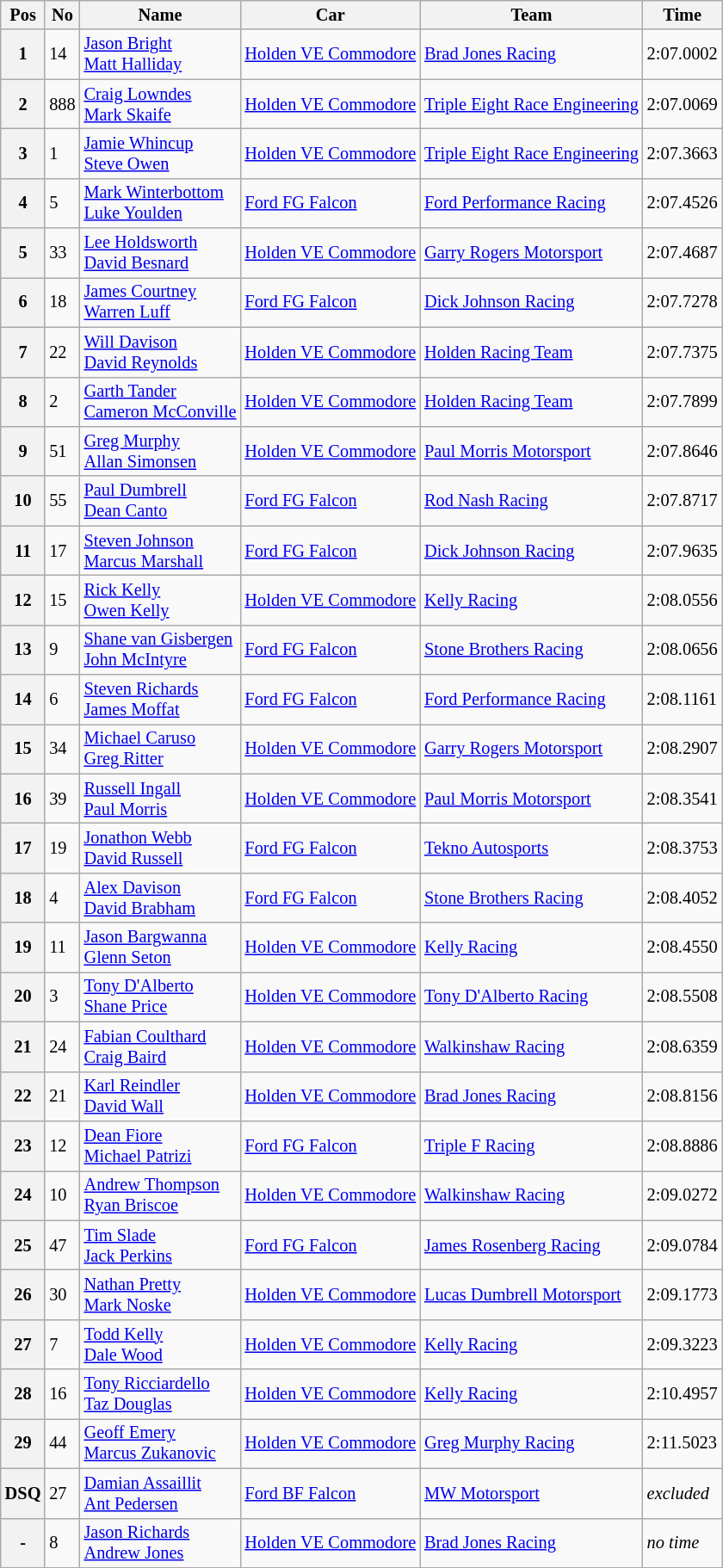<table class="wikitable" style="font-size: 85%;">
<tr>
<th>Pos</th>
<th>No</th>
<th>Name</th>
<th>Car</th>
<th>Team</th>
<th>Time</th>
</tr>
<tr>
<th>1</th>
<td>14</td>
<td> <a href='#'>Jason Bright</a><br> <a href='#'>Matt Halliday</a></td>
<td><a href='#'>Holden VE Commodore</a></td>
<td><a href='#'>Brad Jones Racing</a></td>
<td>2:07.0002</td>
</tr>
<tr>
<th>2</th>
<td>888</td>
<td> <a href='#'>Craig Lowndes</a><br> <a href='#'>Mark Skaife</a></td>
<td><a href='#'>Holden VE Commodore</a></td>
<td><a href='#'>Triple Eight Race Engineering</a></td>
<td>2:07.0069</td>
</tr>
<tr>
<th>3</th>
<td>1</td>
<td> <a href='#'>Jamie Whincup</a><br> <a href='#'>Steve Owen</a></td>
<td><a href='#'>Holden VE Commodore</a></td>
<td><a href='#'>Triple Eight Race Engineering</a></td>
<td>2:07.3663</td>
</tr>
<tr>
<th>4</th>
<td>5</td>
<td> <a href='#'>Mark Winterbottom</a><br> <a href='#'>Luke Youlden</a></td>
<td><a href='#'>Ford FG Falcon</a></td>
<td><a href='#'>Ford Performance Racing</a></td>
<td>2:07.4526</td>
</tr>
<tr>
<th>5</th>
<td>33</td>
<td> <a href='#'>Lee Holdsworth</a><br> <a href='#'>David Besnard</a></td>
<td><a href='#'>Holden VE Commodore</a></td>
<td><a href='#'>Garry Rogers Motorsport</a></td>
<td>2:07.4687</td>
</tr>
<tr>
<th>6</th>
<td>18</td>
<td> <a href='#'>James Courtney</a><br> <a href='#'>Warren Luff</a></td>
<td><a href='#'>Ford FG Falcon</a></td>
<td><a href='#'>Dick Johnson Racing</a></td>
<td>2:07.7278</td>
</tr>
<tr>
<th>7</th>
<td>22</td>
<td> <a href='#'>Will Davison</a><br> <a href='#'>David Reynolds</a></td>
<td><a href='#'>Holden VE Commodore</a></td>
<td><a href='#'>Holden Racing Team</a></td>
<td>2:07.7375</td>
</tr>
<tr>
<th>8</th>
<td>2</td>
<td> <a href='#'>Garth Tander</a><br> <a href='#'>Cameron McConville</a></td>
<td><a href='#'>Holden VE Commodore</a></td>
<td><a href='#'>Holden Racing Team</a></td>
<td>2:07.7899</td>
</tr>
<tr>
<th>9</th>
<td>51</td>
<td> <a href='#'>Greg Murphy</a><br> <a href='#'>Allan Simonsen</a></td>
<td><a href='#'>Holden VE Commodore</a></td>
<td><a href='#'>Paul Morris Motorsport</a></td>
<td>2:07.8646</td>
</tr>
<tr>
<th>10</th>
<td>55</td>
<td> <a href='#'>Paul Dumbrell</a><br> <a href='#'>Dean Canto</a></td>
<td><a href='#'>Ford FG Falcon</a></td>
<td><a href='#'>Rod Nash Racing</a></td>
<td>2:07.8717</td>
</tr>
<tr>
<th>11</th>
<td>17</td>
<td> <a href='#'>Steven Johnson</a><br> <a href='#'>Marcus Marshall</a></td>
<td><a href='#'>Ford FG Falcon</a></td>
<td><a href='#'>Dick Johnson Racing</a></td>
<td>2:07.9635</td>
</tr>
<tr>
<th>12</th>
<td>15</td>
<td> <a href='#'>Rick Kelly</a><br> <a href='#'>Owen Kelly</a></td>
<td><a href='#'>Holden VE Commodore</a></td>
<td><a href='#'>Kelly Racing</a></td>
<td>2:08.0556</td>
</tr>
<tr>
<th>13</th>
<td>9</td>
<td> <a href='#'>Shane van Gisbergen</a><br> <a href='#'>John McIntyre</a></td>
<td><a href='#'>Ford FG Falcon</a></td>
<td><a href='#'>Stone Brothers Racing</a></td>
<td>2:08.0656</td>
</tr>
<tr>
<th>14</th>
<td>6</td>
<td> <a href='#'>Steven Richards</a><br> <a href='#'>James Moffat</a></td>
<td><a href='#'>Ford FG Falcon</a></td>
<td><a href='#'>Ford Performance Racing</a></td>
<td>2:08.1161</td>
</tr>
<tr>
<th>15</th>
<td>34</td>
<td> <a href='#'>Michael Caruso</a><br> <a href='#'>Greg Ritter</a></td>
<td><a href='#'>Holden VE Commodore</a></td>
<td><a href='#'>Garry Rogers Motorsport</a></td>
<td>2:08.2907</td>
</tr>
<tr>
<th>16</th>
<td>39</td>
<td> <a href='#'>Russell Ingall</a><br> <a href='#'>Paul Morris</a></td>
<td><a href='#'>Holden VE Commodore</a></td>
<td><a href='#'>Paul Morris Motorsport</a></td>
<td>2:08.3541</td>
</tr>
<tr>
<th>17</th>
<td>19</td>
<td> <a href='#'>Jonathon Webb</a><br> <a href='#'>David Russell</a></td>
<td><a href='#'>Ford FG Falcon</a></td>
<td><a href='#'>Tekno Autosports</a></td>
<td>2:08.3753</td>
</tr>
<tr>
<th>18</th>
<td>4</td>
<td> <a href='#'>Alex Davison</a><br> <a href='#'>David Brabham</a></td>
<td><a href='#'>Ford FG Falcon</a></td>
<td><a href='#'>Stone Brothers Racing</a></td>
<td>2:08.4052</td>
</tr>
<tr>
<th>19</th>
<td>11</td>
<td> <a href='#'>Jason Bargwanna</a><br> <a href='#'>Glenn Seton</a></td>
<td><a href='#'>Holden VE Commodore</a></td>
<td><a href='#'>Kelly Racing</a></td>
<td>2:08.4550</td>
</tr>
<tr>
<th>20</th>
<td>3</td>
<td> <a href='#'>Tony D'Alberto</a><br> <a href='#'>Shane Price</a></td>
<td><a href='#'>Holden VE Commodore</a></td>
<td><a href='#'>Tony D'Alberto Racing</a></td>
<td>2:08.5508</td>
</tr>
<tr>
<th>21</th>
<td>24</td>
<td> <a href='#'>Fabian Coulthard</a><br> <a href='#'>Craig Baird</a></td>
<td><a href='#'>Holden VE Commodore</a></td>
<td><a href='#'>Walkinshaw Racing</a></td>
<td>2:08.6359</td>
</tr>
<tr>
<th>22</th>
<td>21</td>
<td> <a href='#'>Karl Reindler</a><br> <a href='#'>David Wall</a></td>
<td><a href='#'>Holden VE Commodore</a></td>
<td><a href='#'>Brad Jones Racing</a></td>
<td>2:08.8156</td>
</tr>
<tr>
<th>23</th>
<td>12</td>
<td> <a href='#'>Dean Fiore</a><br> <a href='#'>Michael Patrizi</a></td>
<td><a href='#'>Ford FG Falcon</a></td>
<td><a href='#'>Triple F Racing</a></td>
<td>2:08.8886</td>
</tr>
<tr>
<th>24</th>
<td>10</td>
<td> <a href='#'>Andrew Thompson</a><br> <a href='#'>Ryan Briscoe</a></td>
<td><a href='#'>Holden VE Commodore</a></td>
<td><a href='#'>Walkinshaw Racing</a></td>
<td>2:09.0272</td>
</tr>
<tr>
<th>25</th>
<td>47</td>
<td> <a href='#'>Tim Slade</a><br> <a href='#'>Jack Perkins</a></td>
<td><a href='#'>Ford FG Falcon</a></td>
<td><a href='#'>James Rosenberg Racing</a></td>
<td>2:09.0784</td>
</tr>
<tr>
<th>26</th>
<td>30</td>
<td> <a href='#'>Nathan Pretty</a><br> <a href='#'>Mark Noske</a></td>
<td><a href='#'>Holden VE Commodore</a></td>
<td><a href='#'>Lucas Dumbrell Motorsport</a></td>
<td>2:09.1773</td>
</tr>
<tr>
<th>27</th>
<td>7</td>
<td> <a href='#'>Todd Kelly</a><br> <a href='#'>Dale Wood</a></td>
<td><a href='#'>Holden VE Commodore</a></td>
<td><a href='#'>Kelly Racing</a></td>
<td>2:09.3223</td>
</tr>
<tr>
<th>28</th>
<td>16</td>
<td> <a href='#'>Tony Ricciardello</a><br> <a href='#'>Taz Douglas</a></td>
<td><a href='#'>Holden VE Commodore</a></td>
<td><a href='#'>Kelly Racing</a></td>
<td>2:10.4957</td>
</tr>
<tr>
<th>29</th>
<td>44</td>
<td> <a href='#'>Geoff Emery</a><br> <a href='#'>Marcus Zukanovic</a></td>
<td><a href='#'>Holden VE Commodore</a></td>
<td><a href='#'>Greg Murphy Racing</a></td>
<td>2:11.5023</td>
</tr>
<tr>
<th>DSQ</th>
<td>27</td>
<td> <a href='#'>Damian Assaillit</a><br> <a href='#'>Ant Pedersen</a></td>
<td><a href='#'>Ford BF Falcon</a></td>
<td><a href='#'>MW Motorsport</a></td>
<td><em>excluded</em></td>
</tr>
<tr>
<th>-</th>
<td>8</td>
<td> <a href='#'>Jason Richards</a><br> <a href='#'>Andrew Jones</a></td>
<td><a href='#'>Holden VE Commodore</a></td>
<td><a href='#'>Brad Jones Racing</a></td>
<td><em>no time</em></td>
</tr>
<tr>
</tr>
</table>
